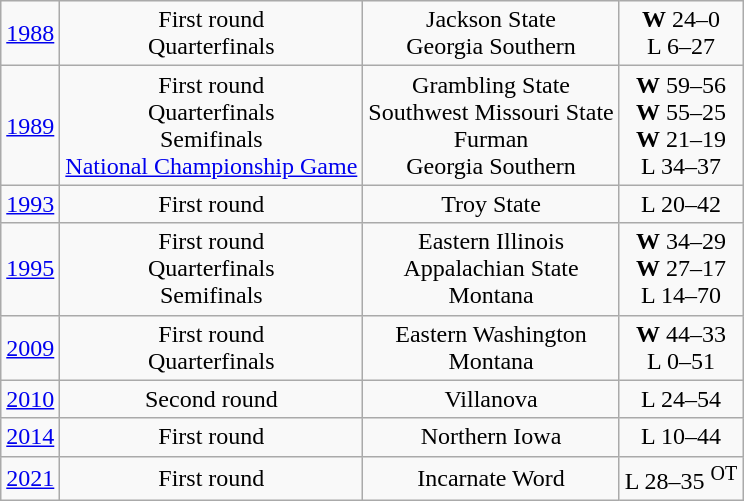<table class="wikitable">
<tr align="center">
<td><a href='#'>1988</a></td>
<td>First round<br>Quarterfinals</td>
<td>Jackson State<br>Georgia Southern</td>
<td><strong>W</strong> 24–0<br>L 6–27</td>
</tr>
<tr align="center">
<td><a href='#'>1989</a></td>
<td>First round<br>Quarterfinals<br>Semifinals<br><a href='#'>National Championship Game</a></td>
<td>Grambling State<br>Southwest Missouri State<br>Furman<br>Georgia Southern</td>
<td><strong>W</strong> 59–56<br><strong>W</strong> 55–25<br><strong>W</strong> 21–19<br>L 34–37</td>
</tr>
<tr align="center">
<td><a href='#'>1993</a></td>
<td>First round</td>
<td>Troy State</td>
<td>L 20–42</td>
</tr>
<tr align="center">
<td><a href='#'>1995</a></td>
<td>First round<br>Quarterfinals<br>Semifinals</td>
<td>Eastern Illinois<br>Appalachian State<br>Montana</td>
<td><strong>W</strong> 34–29<br><strong>W</strong> 27–17<br>L 14–70</td>
</tr>
<tr align="center">
<td><a href='#'>2009</a></td>
<td>First round<br>Quarterfinals</td>
<td>Eastern Washington<br>Montana</td>
<td><strong>W</strong> 44–33<br>L 0–51</td>
</tr>
<tr align="center">
<td><a href='#'>2010</a></td>
<td>Second round</td>
<td>Villanova</td>
<td>L 24–54</td>
</tr>
<tr align="center">
<td><a href='#'>2014</a></td>
<td>First round</td>
<td>Northern Iowa</td>
<td>L 10–44</td>
</tr>
<tr align="center">
<td><a href='#'>2021</a></td>
<td>First round</td>
<td>Incarnate Word</td>
<td>L 28–35 <sup>OT</sup></td>
</tr>
</table>
